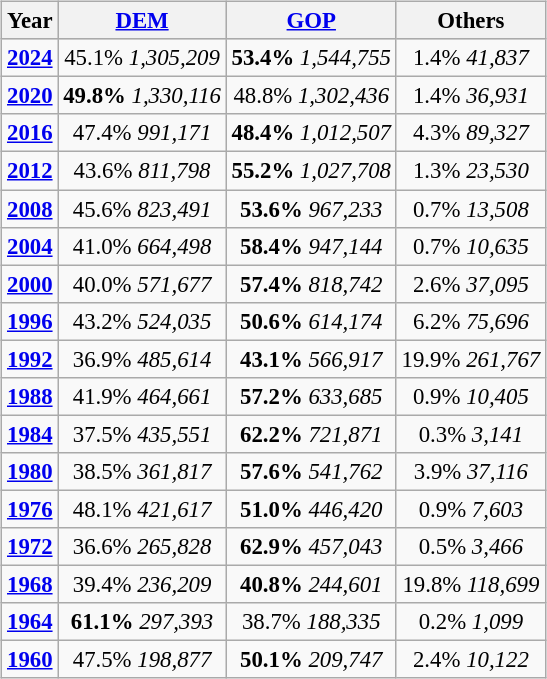<table class="wikitable"  style="float:right; font-size:95%;">
<tr style="background:lightgrey;">
<th>Year</th>
<th><a href='#'>DEM</a></th>
<th><a href='#'>GOP</a></th>
<th>Others</th>
</tr>
<tr>
<td align="center" ><strong><a href='#'>2024</a></strong></td>
<td align="center" >45.1% <em>1,305,209</em></td>
<td align="center" ><strong>53.4%</strong> <em>1,544,755</em></td>
<td align="center" >1.4% <em>41,837</em></td>
</tr>
<tr>
<td align="center" ><strong><a href='#'>2020</a></strong></td>
<td align="center" ><strong>49.8%</strong> <em>1,330,116</em></td>
<td align="center" >48.8% <em>1,302,436</em></td>
<td align="center" >1.4% <em>36,931</em></td>
</tr>
<tr>
<td align="center" ><strong><a href='#'>2016</a></strong></td>
<td align="center" >47.4% <em>991,171</em></td>
<td align="center" ><strong>48.4%</strong> <em>1,012,507</em></td>
<td align="center" >4.3% <em>89,327</em></td>
</tr>
<tr>
<td align="center" ><strong><a href='#'>2012</a></strong></td>
<td align="center" >43.6% <em>811,798</em></td>
<td align="center" ><strong>55.2%</strong> <em>1,027,708</em></td>
<td align="center" >1.3% <em>23,530</em></td>
</tr>
<tr>
<td align="center" ><strong><a href='#'>2008</a></strong></td>
<td align="center" >45.6% <em>823,491</em></td>
<td align="center" ><strong>53.6%</strong> <em>967,233</em></td>
<td align="center" >0.7% <em>13,508</em></td>
</tr>
<tr>
<td align="center" ><strong><a href='#'>2004</a></strong></td>
<td align="center" >41.0% <em>664,498</em></td>
<td align="center" ><strong>58.4%</strong> <em>947,144</em></td>
<td align="center" >0.7% <em>10,635</em></td>
</tr>
<tr>
<td align="center" ><strong><a href='#'>2000</a></strong></td>
<td align="center" >40.0% <em>571,677</em></td>
<td align="center" ><strong>57.4%</strong> <em>818,742</em></td>
<td align="center" >2.6% <em>37,095</em></td>
</tr>
<tr>
<td align="center" ><strong><a href='#'>1996</a></strong></td>
<td align="center" >43.2% <em>524,035</em></td>
<td align="center" ><strong>50.6%</strong> <em>614,174</em></td>
<td align="center" >6.2% <em>75,696</em></td>
</tr>
<tr>
<td align="center" ><strong><a href='#'>1992</a></strong></td>
<td align="center" >36.9% <em>485,614</em></td>
<td align="center" ><strong>43.1%</strong> <em>566,917</em></td>
<td align="center" >19.9% <em>261,767</em></td>
</tr>
<tr>
<td align="center" ><strong><a href='#'>1988</a></strong></td>
<td align="center" >41.9% <em>464,661</em></td>
<td align="center" ><strong>57.2%</strong> <em>633,685</em></td>
<td align="center" >0.9% <em>10,405</em></td>
</tr>
<tr>
<td align="center" ><strong><a href='#'>1984</a></strong></td>
<td align="center" >37.5% <em>435,551</em></td>
<td align="center" ><strong>62.2%</strong> <em>721,871</em></td>
<td align="center" >0.3% <em>3,141</em></td>
</tr>
<tr>
<td align="center" ><strong><a href='#'>1980</a></strong></td>
<td align="center" >38.5% <em>361,817</em></td>
<td align="center" ><strong>57.6%</strong> <em>541,762</em></td>
<td align="center" >3.9% <em>37,116</em></td>
</tr>
<tr>
<td align="center" ><strong><a href='#'>1976</a></strong></td>
<td align="center" >48.1% <em>421,617</em></td>
<td align="center" ><strong>51.0%</strong> <em>446,420</em></td>
<td align="center" >0.9% <em>7,603</em></td>
</tr>
<tr>
<td align="center" ><strong><a href='#'>1972</a></strong></td>
<td align="center" >36.6% <em>265,828</em></td>
<td align="center" ><strong>62.9%</strong> <em>457,043</em></td>
<td align="center" >0.5% <em>3,466</em></td>
</tr>
<tr>
<td align="center" ><strong><a href='#'>1968</a></strong></td>
<td align="center" >39.4% <em>236,209</em></td>
<td align="center" ><strong>40.8%</strong> <em>244,601</em></td>
<td align="center" >19.8% <em>118,699</em></td>
</tr>
<tr>
<td align="center" ><strong><a href='#'>1964</a></strong></td>
<td align="center" ><strong>61.1%</strong> <em>297,393</em></td>
<td align="center" >38.7% <em>188,335</em></td>
<td align="center" >0.2% <em>1,099</em></td>
</tr>
<tr>
<td align="center" ><strong><a href='#'>1960</a></strong></td>
<td align="center" >47.5% <em>198,877</em></td>
<td align="center" ><strong>50.1%</strong> <em>209,747</em></td>
<td align="center" >2.4% <em>10,122</em></td>
</tr>
</table>
